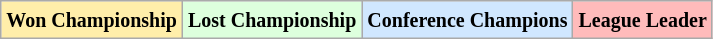<table class="wikitable">
<tr>
<td style="background:#fea;"><small><strong>Won Championship</strong></small></td>
<td style="background:#dfd;"><small><strong>Lost Championship</strong></small></td>
<td style="background:#d0e7ff;"><small><strong>Conference Champions</strong></small></td>
<td style="background:#fbb;"><small><strong>League Leader</strong></small></td>
</tr>
</table>
